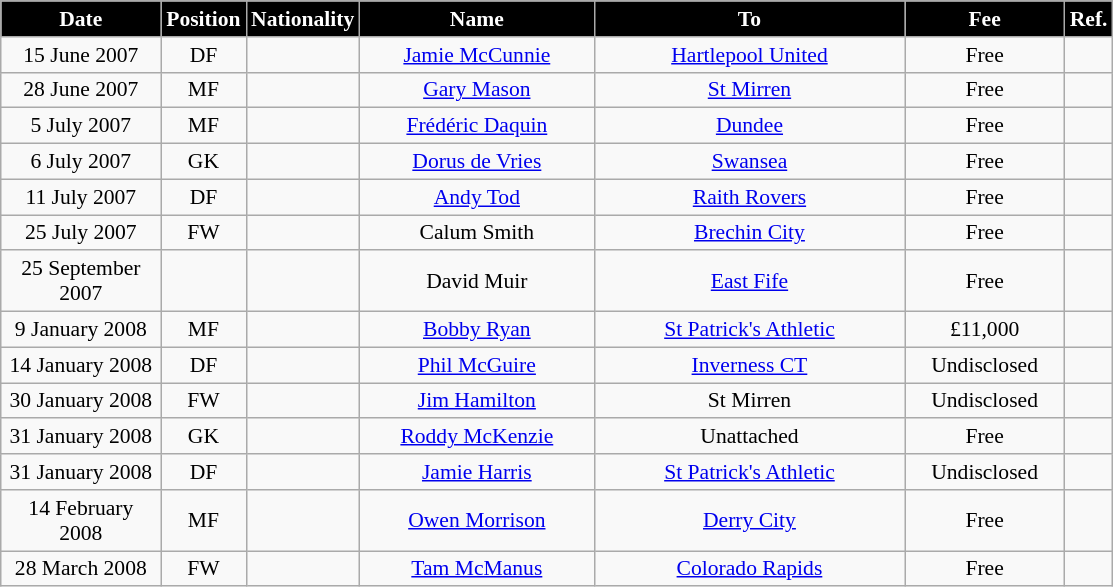<table class="wikitable"  style="text-align:center; font-size:90%; ">
<tr>
<th style="background:#000000; color:#FFFFFF; width:100px;">Date</th>
<th style="background:#000000; color:#FFFFFF; width:50px;">Position</th>
<th style="background:#000000; color:#FFFFFF; width:50px;">Nationality</th>
<th style="background:#000000; color:#FFFFFF; width:150px;">Name</th>
<th style="background:#000000; color:#FFFFFF; width:200px;">To</th>
<th style="background:#000000; color:#FFFFFF; width:100px;">Fee</th>
<th style="background:#000000; color:#FFFFFF; width:25px;">Ref.</th>
</tr>
<tr>
<td>15 June 2007</td>
<td>DF</td>
<td></td>
<td><a href='#'>Jamie McCunnie</a></td>
<td> <a href='#'>Hartlepool United</a></td>
<td>Free</td>
<td></td>
</tr>
<tr>
<td>28 June 2007</td>
<td>MF</td>
<td></td>
<td><a href='#'>Gary Mason</a></td>
<td><a href='#'>St Mirren</a></td>
<td>Free</td>
<td></td>
</tr>
<tr>
<td>5 July 2007</td>
<td>MF</td>
<td></td>
<td><a href='#'>Frédéric Daquin</a></td>
<td><a href='#'>Dundee</a></td>
<td>Free</td>
<td></td>
</tr>
<tr>
<td>6 July 2007</td>
<td>GK</td>
<td></td>
<td><a href='#'>Dorus de Vries</a></td>
<td> <a href='#'>Swansea</a></td>
<td>Free</td>
<td></td>
</tr>
<tr>
<td>11 July 2007</td>
<td>DF</td>
<td></td>
<td><a href='#'>Andy Tod</a></td>
<td><a href='#'>Raith Rovers</a></td>
<td>Free</td>
<td></td>
</tr>
<tr>
<td>25 July 2007</td>
<td>FW</td>
<td></td>
<td>Calum Smith</td>
<td><a href='#'>Brechin City</a></td>
<td>Free</td>
<td></td>
</tr>
<tr>
<td>25 September 2007</td>
<td></td>
<td></td>
<td>David Muir</td>
<td><a href='#'>East Fife</a></td>
<td>Free</td>
<td></td>
</tr>
<tr>
<td>9 January 2008</td>
<td>MF</td>
<td></td>
<td><a href='#'>Bobby Ryan</a></td>
<td><a href='#'>St Patrick's Athletic</a></td>
<td>£11,000</td>
<td></td>
</tr>
<tr>
<td>14 January 2008</td>
<td>DF</td>
<td></td>
<td><a href='#'>Phil McGuire</a></td>
<td><a href='#'>Inverness CT</a></td>
<td>Undisclosed</td>
<td></td>
</tr>
<tr>
<td>30 January 2008</td>
<td>FW</td>
<td></td>
<td><a href='#'>Jim Hamilton</a></td>
<td>St Mirren</td>
<td>Undisclosed</td>
<td></td>
</tr>
<tr>
<td>31 January 2008</td>
<td>GK</td>
<td></td>
<td><a href='#'>Roddy McKenzie</a></td>
<td>Unattached</td>
<td>Free</td>
<td></td>
</tr>
<tr>
<td>31 January 2008</td>
<td>DF</td>
<td></td>
<td><a href='#'>Jamie Harris</a></td>
<td> <a href='#'>St Patrick's Athletic</a></td>
<td>Undisclosed</td>
<td></td>
</tr>
<tr>
<td>14 February 2008</td>
<td>MF</td>
<td></td>
<td><a href='#'>Owen Morrison</a></td>
<td> <a href='#'>Derry City</a></td>
<td>Free</td>
<td></td>
</tr>
<tr>
<td>28 March 2008</td>
<td>FW</td>
<td></td>
<td><a href='#'>Tam McManus</a></td>
<td> <a href='#'>Colorado Rapids</a></td>
<td>Free</td>
<td></td>
</tr>
</table>
